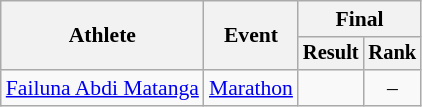<table class="wikitable" style="font-size:90%">
<tr>
<th rowspan="2">Athlete</th>
<th rowspan="2">Event</th>
<th colspan="2">Final</th>
</tr>
<tr style="font-size:95%">
<th>Result</th>
<th>Rank</th>
</tr>
<tr style=text-align:center>
<td style=text-align:left><a href='#'>Failuna Abdi Matanga</a></td>
<td style=text-align:left><a href='#'>Marathon</a></td>
<td></td>
<td>–</td>
</tr>
</table>
